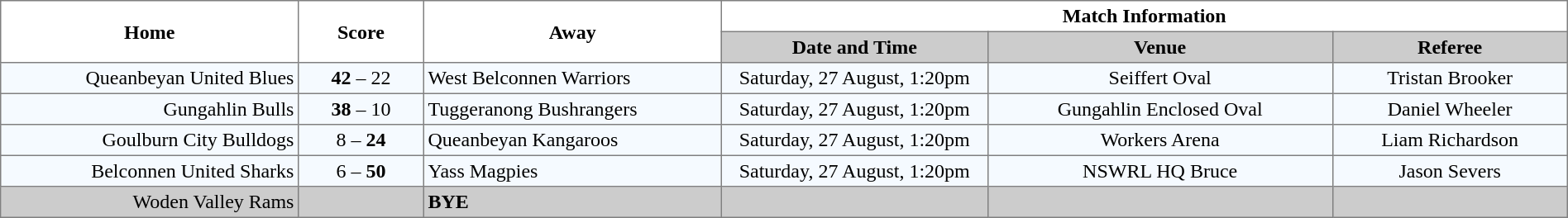<table border="1" cellpadding="3" cellspacing="0" width="100%" style="border-collapse:collapse;  text-align:center;">
<tr>
<th rowspan="2" width="19%">Home</th>
<th rowspan="2" width="8%">Score</th>
<th rowspan="2" width="19%">Away</th>
<th colspan="3">Match Information</th>
</tr>
<tr style="background:#CCCCCC">
<th width="17%">Date and Time</th>
<th width="22%">Venue</th>
<th width="50%">Referee</th>
</tr>
<tr style="text-align:center; background:#f5faff;">
<td align="right">Queanbeyan United Blues </td>
<td><strong>42</strong> – 22</td>
<td align="left"> West Belconnen Warriors</td>
<td>Saturday, 27 August, 1:20pm</td>
<td>Seiffert Oval</td>
<td>Tristan Brooker</td>
</tr>
<tr style="text-align:center; background:#f5faff;">
<td align="right">Gungahlin Bulls </td>
<td><strong>38</strong> – 10</td>
<td align="left"> Tuggeranong Bushrangers</td>
<td>Saturday, 27 August, 1:20pm</td>
<td>Gungahlin Enclosed Oval</td>
<td>Daniel Wheeler</td>
</tr>
<tr style="text-align:center; background:#f5faff;">
<td align="right">Goulburn City Bulldogs </td>
<td>8 – <strong>24</strong></td>
<td align="left"> Queanbeyan Kangaroos</td>
<td>Saturday, 27 August, 1:20pm</td>
<td>Workers Arena</td>
<td>Liam Richardson</td>
</tr>
<tr style="text-align:center; background:#f5faff;">
<td align="right">Belconnen United Sharks </td>
<td>6 – <strong>50</strong></td>
<td align="left"> Yass Magpies</td>
<td>Saturday, 27 August, 1:20pm</td>
<td>NSWRL HQ Bruce</td>
<td>Jason Severs</td>
</tr>
<tr style="text-align:center; background:#CCCCCC;">
<td align="right">Woden Valley Rams </td>
<td></td>
<td align="left"><strong>BYE</strong></td>
<td></td>
<td></td>
<td></td>
</tr>
</table>
